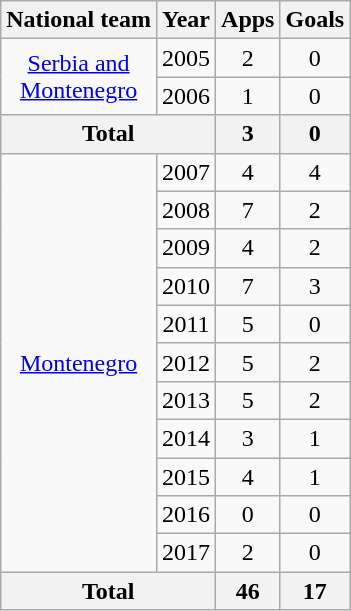<table class="wikitable" style="text-align:center">
<tr>
<th>National team</th>
<th>Year</th>
<th>Apps</th>
<th>Goals</th>
</tr>
<tr>
<td rowspan=2><a href='#'>Serbia and<br>Montenegro</a></td>
<td>2005</td>
<td>2</td>
<td>0</td>
</tr>
<tr>
<td>2006</td>
<td>1</td>
<td>0</td>
</tr>
<tr>
<th colspan="2">Total</th>
<th>3</th>
<th>0</th>
</tr>
<tr>
<td rowspan=11><a href='#'>Montenegro</a></td>
<td>2007</td>
<td>4</td>
<td>4</td>
</tr>
<tr>
<td>2008</td>
<td>7</td>
<td>2</td>
</tr>
<tr>
<td>2009</td>
<td>4</td>
<td>2</td>
</tr>
<tr>
<td>2010</td>
<td>7</td>
<td>3</td>
</tr>
<tr>
<td>2011</td>
<td>5</td>
<td>0</td>
</tr>
<tr>
<td>2012</td>
<td>5</td>
<td>2</td>
</tr>
<tr>
<td>2013</td>
<td>5</td>
<td>2</td>
</tr>
<tr>
<td>2014</td>
<td>3</td>
<td>1</td>
</tr>
<tr>
<td>2015</td>
<td>4</td>
<td>1</td>
</tr>
<tr>
<td>2016</td>
<td>0</td>
<td>0</td>
</tr>
<tr>
<td>2017</td>
<td>2</td>
<td>0</td>
</tr>
<tr>
<th colspan="2">Total</th>
<th>46</th>
<th>17</th>
</tr>
</table>
